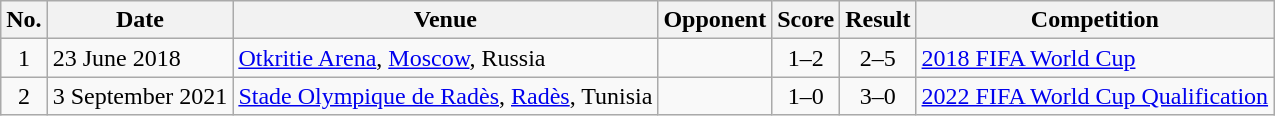<table class="wikitable sortable">
<tr>
<th scope="col">No.</th>
<th scope="col">Date</th>
<th scope="col">Venue</th>
<th scope="col">Opponent</th>
<th scope="col">Score</th>
<th scope="col">Result</th>
<th scope="col">Competition</th>
</tr>
<tr>
<td align="center">1</td>
<td>23 June 2018</td>
<td><a href='#'>Otkritie Arena</a>, <a href='#'>Moscow</a>, Russia</td>
<td></td>
<td align="center">1–2</td>
<td align="center">2–5</td>
<td><a href='#'>2018 FIFA World Cup</a></td>
</tr>
<tr>
<td align="center">2</td>
<td>3 September 2021</td>
<td><a href='#'>Stade Olympique de Radès</a>, <a href='#'>Radès</a>, Tunisia</td>
<td></td>
<td align="center">1–0</td>
<td align="center">3–0</td>
<td><a href='#'>2022 FIFA World Cup Qualification</a></td>
</tr>
</table>
